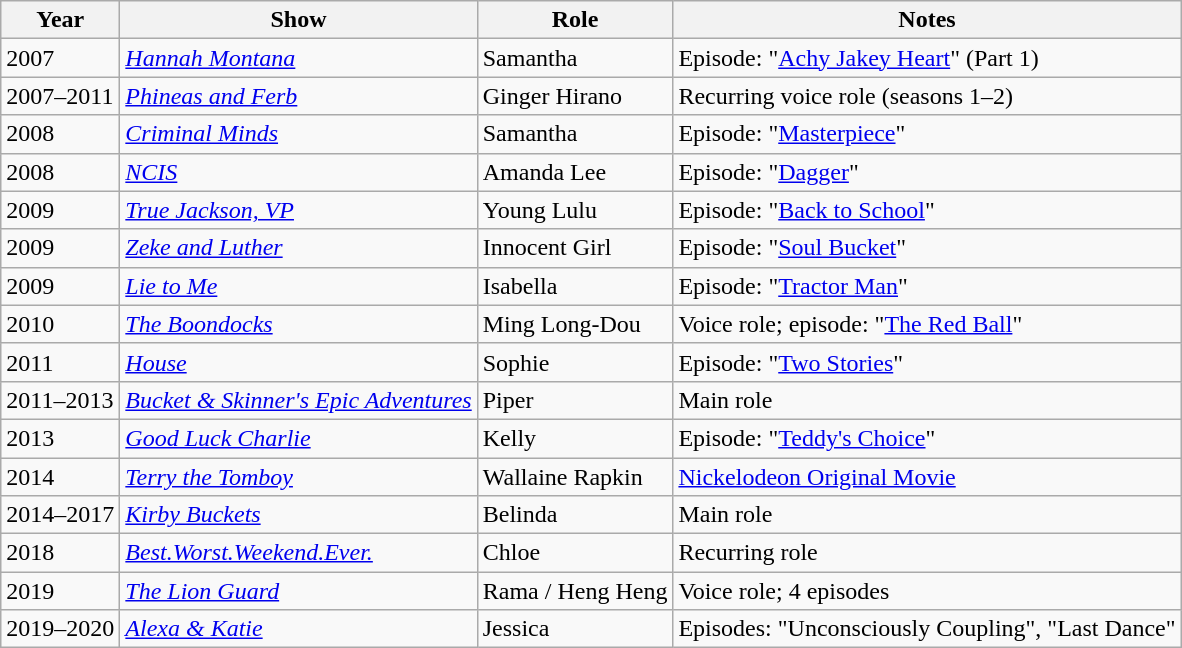<table class="wikitable">
<tr>
<th>Year</th>
<th>Show</th>
<th>Role</th>
<th>Notes</th>
</tr>
<tr>
<td>2007</td>
<td><em><a href='#'>Hannah Montana</a></em></td>
<td>Samantha</td>
<td>Episode: "<a href='#'>Achy Jakey Heart</a>" (Part 1)</td>
</tr>
<tr>
<td>2007–2011</td>
<td><em><a href='#'>Phineas and Ferb</a></em></td>
<td>Ginger Hirano</td>
<td>Recurring voice role (seasons 1–2)</td>
</tr>
<tr>
<td>2008</td>
<td><em><a href='#'>Criminal Minds</a></em></td>
<td>Samantha</td>
<td>Episode: "<a href='#'>Masterpiece</a>"</td>
</tr>
<tr>
<td>2008</td>
<td><em><a href='#'>NCIS</a></em></td>
<td>Amanda Lee</td>
<td>Episode: "<a href='#'>Dagger</a>"</td>
</tr>
<tr>
<td>2009</td>
<td><em><a href='#'>True Jackson, VP</a></em></td>
<td>Young Lulu</td>
<td>Episode: "<a href='#'>Back to School</a>"</td>
</tr>
<tr>
<td>2009</td>
<td><em><a href='#'>Zeke and Luther</a></em></td>
<td>Innocent Girl</td>
<td>Episode: "<a href='#'>Soul Bucket</a>"</td>
</tr>
<tr>
<td>2009</td>
<td><em><a href='#'>Lie to Me</a></em></td>
<td>Isabella</td>
<td>Episode: "<a href='#'>Tractor Man</a>"</td>
</tr>
<tr>
<td>2010</td>
<td><em><a href='#'>The Boondocks</a></em></td>
<td>Ming Long-Dou</td>
<td>Voice role; episode: "<a href='#'>The Red Ball</a>"</td>
</tr>
<tr>
<td>2011</td>
<td><em><a href='#'>House</a></em></td>
<td>Sophie</td>
<td>Episode: "<a href='#'>Two Stories</a>"</td>
</tr>
<tr>
<td>2011–2013</td>
<td><em><a href='#'>Bucket & Skinner's Epic Adventures</a></em></td>
<td>Piper</td>
<td>Main role</td>
</tr>
<tr>
<td>2013</td>
<td><em><a href='#'>Good Luck Charlie</a></em></td>
<td>Kelly</td>
<td>Episode: "<a href='#'>Teddy's Choice</a>"</td>
</tr>
<tr>
<td>2014</td>
<td><em><a href='#'>Terry the Tomboy</a></em></td>
<td>Wallaine Rapkin</td>
<td><a href='#'>Nickelodeon Original Movie</a></td>
</tr>
<tr>
<td>2014–2017</td>
<td><em><a href='#'>Kirby Buckets</a></em></td>
<td>Belinda</td>
<td>Main role</td>
</tr>
<tr>
<td>2018</td>
<td><em><a href='#'>Best.Worst.Weekend.Ever.</a></em></td>
<td>Chloe</td>
<td>Recurring role</td>
</tr>
<tr>
<td>2019</td>
<td><em><a href='#'>The Lion Guard</a></em></td>
<td>Rama / Heng Heng</td>
<td>Voice role; 4 episodes</td>
</tr>
<tr>
<td>2019–2020</td>
<td><em><a href='#'>Alexa & Katie</a></em></td>
<td>Jessica</td>
<td>Episodes: "Unconsciously Coupling", "Last Dance"</td>
</tr>
</table>
